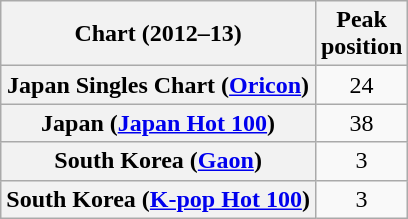<table class="wikitable plainrowheaders">
<tr>
<th scope="col">Chart (2012–13)</th>
<th scope="col">Peak<br>position</th>
</tr>
<tr>
<th scope="row">Japan Singles Chart (<a href='#'>Oricon</a>)</th>
<td style="text-align:center;">24</td>
</tr>
<tr>
<th scope="row">Japan (<a href='#'>Japan Hot 100</a>)</th>
<td style="text-align:center;">38</td>
</tr>
<tr>
<th scope="row">South Korea (<a href='#'>Gaon</a>)</th>
<td style="text-align:center;">3</td>
</tr>
<tr>
<th scope="row">South Korea (<a href='#'>K-pop Hot 100</a>)</th>
<td style="text-align:center;">3</td>
</tr>
</table>
